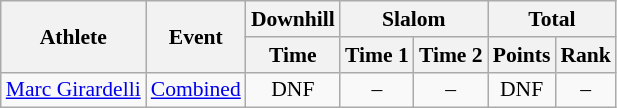<table class="wikitable" style="font-size:90%">
<tr>
<th rowspan="2">Athlete</th>
<th rowspan=2>Event</th>
<th>Downhill</th>
<th colspan="2">Slalom</th>
<th colspan="2">Total</th>
</tr>
<tr>
<th>Time</th>
<th>Time 1</th>
<th>Time 2</th>
<th>Points</th>
<th>Rank</th>
</tr>
<tr>
<td><a href='#'>Marc Girardelli</a></td>
<td><a href='#'>Combined</a></td>
<td align="center">DNF</td>
<td align="center">–</td>
<td align="center">–</td>
<td align="center">DNF</td>
<td align="center">–</td>
</tr>
</table>
